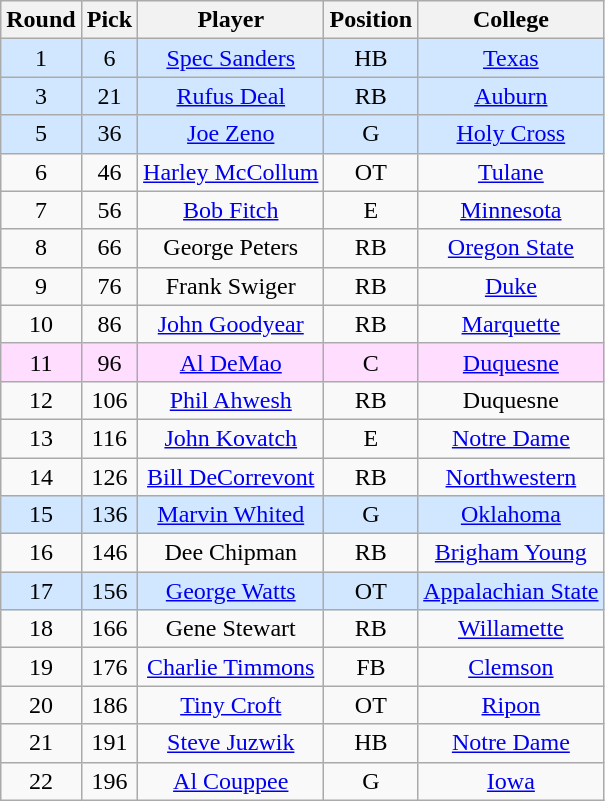<table class="wikitable sortable sortable"  style="text-align:center;">
<tr>
<th>Round</th>
<th>Pick</th>
<th>Player</th>
<th>Position</th>
<th>College</th>
</tr>
<tr style="background:#d0e7ff;">
<td>1</td>
<td>6</td>
<td><a href='#'>Spec Sanders</a></td>
<td>HB</td>
<td><a href='#'>Texas</a></td>
</tr>
<tr style="background:#d0e7ff;">
<td>3</td>
<td>21</td>
<td><a href='#'>Rufus Deal</a></td>
<td>RB</td>
<td><a href='#'>Auburn</a></td>
</tr>
<tr style="background:#d0e7ff;">
<td>5</td>
<td>36</td>
<td><a href='#'>Joe Zeno</a></td>
<td>G</td>
<td><a href='#'>Holy Cross</a></td>
</tr>
<tr>
<td>6</td>
<td>46</td>
<td><a href='#'>Harley McCollum</a></td>
<td>OT</td>
<td><a href='#'>Tulane</a></td>
</tr>
<tr>
<td>7</td>
<td>56</td>
<td><a href='#'>Bob Fitch</a></td>
<td>E</td>
<td><a href='#'>Minnesota</a></td>
</tr>
<tr>
<td>8</td>
<td>66</td>
<td>George Peters</td>
<td>RB</td>
<td><a href='#'>Oregon State</a></td>
</tr>
<tr>
<td>9</td>
<td>76</td>
<td>Frank Swiger</td>
<td>RB</td>
<td><a href='#'>Duke</a></td>
</tr>
<tr>
<td>10</td>
<td>86</td>
<td><a href='#'>John Goodyear</a></td>
<td>RB</td>
<td><a href='#'>Marquette</a></td>
</tr>
<tr style="background:#fdf;">
<td>11</td>
<td>96</td>
<td><a href='#'>Al DeMao</a></td>
<td>C</td>
<td><a href='#'>Duquesne</a></td>
</tr>
<tr>
<td>12</td>
<td>106</td>
<td><a href='#'>Phil Ahwesh</a></td>
<td>RB</td>
<td>Duquesne</td>
</tr>
<tr>
<td>13</td>
<td>116</td>
<td><a href='#'>John Kovatch</a></td>
<td>E</td>
<td><a href='#'>Notre Dame</a></td>
</tr>
<tr>
<td>14</td>
<td>126</td>
<td><a href='#'>Bill DeCorrevont</a></td>
<td>RB</td>
<td><a href='#'>Northwestern</a></td>
</tr>
<tr style="background:#d0e7ff;">
<td>15</td>
<td>136</td>
<td><a href='#'>Marvin Whited</a></td>
<td>G</td>
<td><a href='#'>Oklahoma</a></td>
</tr>
<tr>
<td>16</td>
<td>146</td>
<td>Dee Chipman</td>
<td>RB</td>
<td><a href='#'>Brigham Young</a></td>
</tr>
<tr style="background:#d0e7ff;">
<td>17</td>
<td>156</td>
<td><a href='#'>George Watts</a></td>
<td>OT</td>
<td><a href='#'>Appalachian State</a></td>
</tr>
<tr>
<td>18</td>
<td>166</td>
<td>Gene Stewart</td>
<td>RB</td>
<td><a href='#'>Willamette</a></td>
</tr>
<tr>
<td>19</td>
<td>176</td>
<td><a href='#'>Charlie Timmons</a></td>
<td>FB</td>
<td><a href='#'>Clemson</a></td>
</tr>
<tr>
<td>20</td>
<td>186</td>
<td><a href='#'>Tiny Croft</a></td>
<td>OT</td>
<td><a href='#'>Ripon</a></td>
</tr>
<tr>
<td>21</td>
<td>191</td>
<td><a href='#'>Steve Juzwik</a></td>
<td>HB</td>
<td><a href='#'>Notre Dame</a></td>
</tr>
<tr>
<td>22</td>
<td>196</td>
<td><a href='#'>Al Couppee</a></td>
<td>G</td>
<td><a href='#'>Iowa</a></td>
</tr>
</table>
